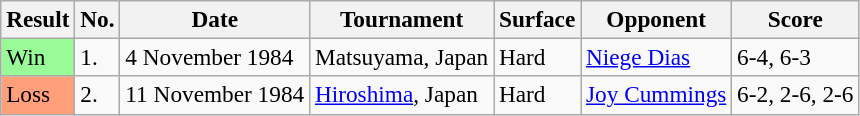<table class="sortable wikitable" style=font-size:97%>
<tr>
<th>Result</th>
<th>No.</th>
<th>Date</th>
<th>Tournament</th>
<th>Surface</th>
<th>Opponent</th>
<th>Score</th>
</tr>
<tr>
<td style="background:#98fb98;">Win</td>
<td>1.</td>
<td>4 November 1984</td>
<td>Matsuyama, Japan</td>
<td>Hard</td>
<td> <a href='#'>Niege Dias</a></td>
<td>6-4, 6-3</td>
</tr>
<tr>
<td style="background:#ffa07a;">Loss</td>
<td>2.</td>
<td>11 November 1984</td>
<td><a href='#'>Hiroshima</a>, Japan</td>
<td>Hard</td>
<td> <a href='#'>Joy Cummings</a></td>
<td>6-2, 2-6, 2-6</td>
</tr>
</table>
